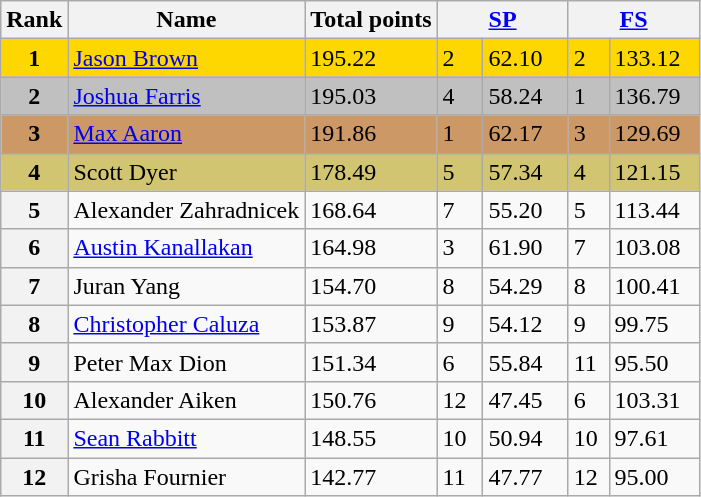<table class="wikitable sortable">
<tr>
<th>Rank</th>
<th>Name</th>
<th>Total points</th>
<th colspan="2" width="80px"><a href='#'>SP</a></th>
<th colspan="2" width="80px"><a href='#'>FS</a></th>
</tr>
<tr bgcolor="gold">
<td align="center"><strong>1</strong></td>
<td><a href='#'>Jason Brown</a></td>
<td>195.22</td>
<td>2</td>
<td>62.10</td>
<td>2</td>
<td>133.12</td>
</tr>
<tr bgcolor="silver">
<td align="center"><strong>2</strong></td>
<td><a href='#'>Joshua Farris</a></td>
<td>195.03</td>
<td>4</td>
<td>58.24</td>
<td>1</td>
<td>136.79</td>
</tr>
<tr bgcolor="cc9966">
<td align="center"><strong>3</strong></td>
<td><a href='#'>Max Aaron</a></td>
<td>191.86</td>
<td>1</td>
<td>62.17</td>
<td>3</td>
<td>129.69</td>
</tr>
<tr bgcolor="#d1c571">
<td align="center"><strong>4</strong></td>
<td>Scott Dyer</td>
<td>178.49</td>
<td>5</td>
<td>57.34</td>
<td>4</td>
<td>121.15</td>
</tr>
<tr>
<th>5</th>
<td>Alexander Zahradnicek</td>
<td>168.64</td>
<td>7</td>
<td>55.20</td>
<td>5</td>
<td>113.44</td>
</tr>
<tr>
<th>6</th>
<td><a href='#'>Austin Kanallakan</a></td>
<td>164.98</td>
<td>3</td>
<td>61.90</td>
<td>7</td>
<td>103.08</td>
</tr>
<tr>
<th>7</th>
<td>Juran Yang</td>
<td>154.70</td>
<td>8</td>
<td>54.29</td>
<td>8</td>
<td>100.41</td>
</tr>
<tr>
<th>8</th>
<td><a href='#'>Christopher Caluza</a></td>
<td>153.87</td>
<td>9</td>
<td>54.12</td>
<td>9</td>
<td>99.75</td>
</tr>
<tr>
<th>9</th>
<td>Peter Max Dion</td>
<td>151.34</td>
<td>6</td>
<td>55.84</td>
<td>11</td>
<td>95.50</td>
</tr>
<tr>
<th>10</th>
<td>Alexander Aiken</td>
<td>150.76</td>
<td>12</td>
<td>47.45</td>
<td>6</td>
<td>103.31</td>
</tr>
<tr>
<th>11</th>
<td><a href='#'>Sean Rabbitt</a></td>
<td>148.55</td>
<td>10</td>
<td>50.94</td>
<td>10</td>
<td>97.61</td>
</tr>
<tr>
<th>12</th>
<td>Grisha Fournier</td>
<td>142.77</td>
<td>11</td>
<td>47.77</td>
<td>12</td>
<td>95.00</td>
</tr>
</table>
